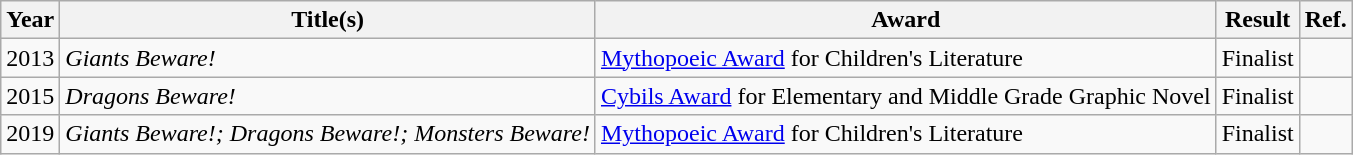<table class="wikitable">
<tr>
<th>Year</th>
<th>Title(s)</th>
<th>Award</th>
<th>Result</th>
<th>Ref.</th>
</tr>
<tr>
<td>2013</td>
<td><em>Giants Beware!</em></td>
<td><a href='#'>Mythopoeic Award</a> for Children's Literature</td>
<td>Finalist</td>
<td></td>
</tr>
<tr>
<td>2015</td>
<td><em>Dragons Beware!</em></td>
<td><a href='#'>Cybils Award</a> for Elementary and Middle Grade Graphic Novel</td>
<td>Finalist</td>
<td></td>
</tr>
<tr>
<td>2019</td>
<td><em>Giants Beware!; Dragons Beware!; Monsters Beware!</em></td>
<td><a href='#'>Mythopoeic Award</a> for Children's Literature</td>
<td>Finalist</td>
<td></td>
</tr>
</table>
